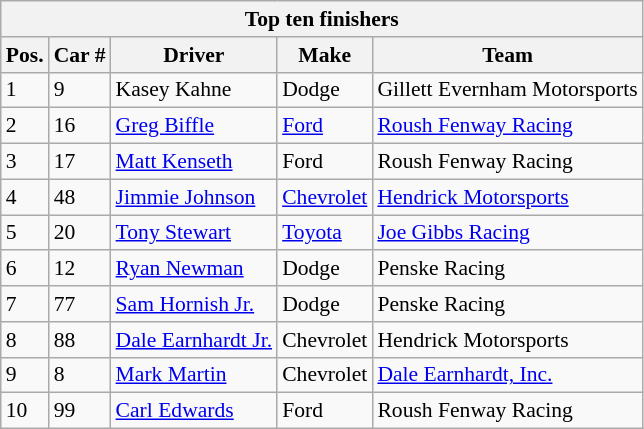<table class="wikitable" style="font-size: 90%;">
<tr>
<th colspan=9>Top ten finishers</th>
</tr>
<tr>
<th>Pos.</th>
<th>Car #</th>
<th>Driver</th>
<th>Make</th>
<th>Team</th>
</tr>
<tr>
<td>1</td>
<td>9</td>
<td>Kasey Kahne</td>
<td>Dodge</td>
<td>Gillett Evernham Motorsports</td>
</tr>
<tr>
<td>2</td>
<td>16</td>
<td><a href='#'>Greg Biffle</a></td>
<td><a href='#'>Ford</a></td>
<td><a href='#'>Roush Fenway Racing</a></td>
</tr>
<tr>
<td>3</td>
<td>17</td>
<td><a href='#'>Matt Kenseth</a></td>
<td>Ford</td>
<td>Roush Fenway Racing</td>
</tr>
<tr>
<td>4</td>
<td>48</td>
<td><a href='#'>Jimmie Johnson</a></td>
<td><a href='#'>Chevrolet</a></td>
<td><a href='#'>Hendrick Motorsports</a></td>
</tr>
<tr>
<td>5</td>
<td>20</td>
<td><a href='#'>Tony Stewart</a></td>
<td><a href='#'>Toyota</a></td>
<td><a href='#'>Joe Gibbs Racing</a></td>
</tr>
<tr>
<td>6</td>
<td>12</td>
<td><a href='#'>Ryan Newman</a></td>
<td>Dodge</td>
<td>Penske Racing</td>
</tr>
<tr>
<td>7</td>
<td>77</td>
<td><a href='#'>Sam Hornish Jr.</a></td>
<td>Dodge</td>
<td>Penske Racing</td>
</tr>
<tr>
<td>8</td>
<td>88</td>
<td><a href='#'>Dale Earnhardt Jr.</a></td>
<td>Chevrolet</td>
<td>Hendrick Motorsports</td>
</tr>
<tr>
<td>9</td>
<td>8</td>
<td><a href='#'>Mark Martin</a></td>
<td>Chevrolet</td>
<td><a href='#'>Dale Earnhardt, Inc.</a></td>
</tr>
<tr>
<td>10</td>
<td>99</td>
<td><a href='#'>Carl Edwards</a></td>
<td>Ford</td>
<td>Roush Fenway Racing</td>
</tr>
</table>
